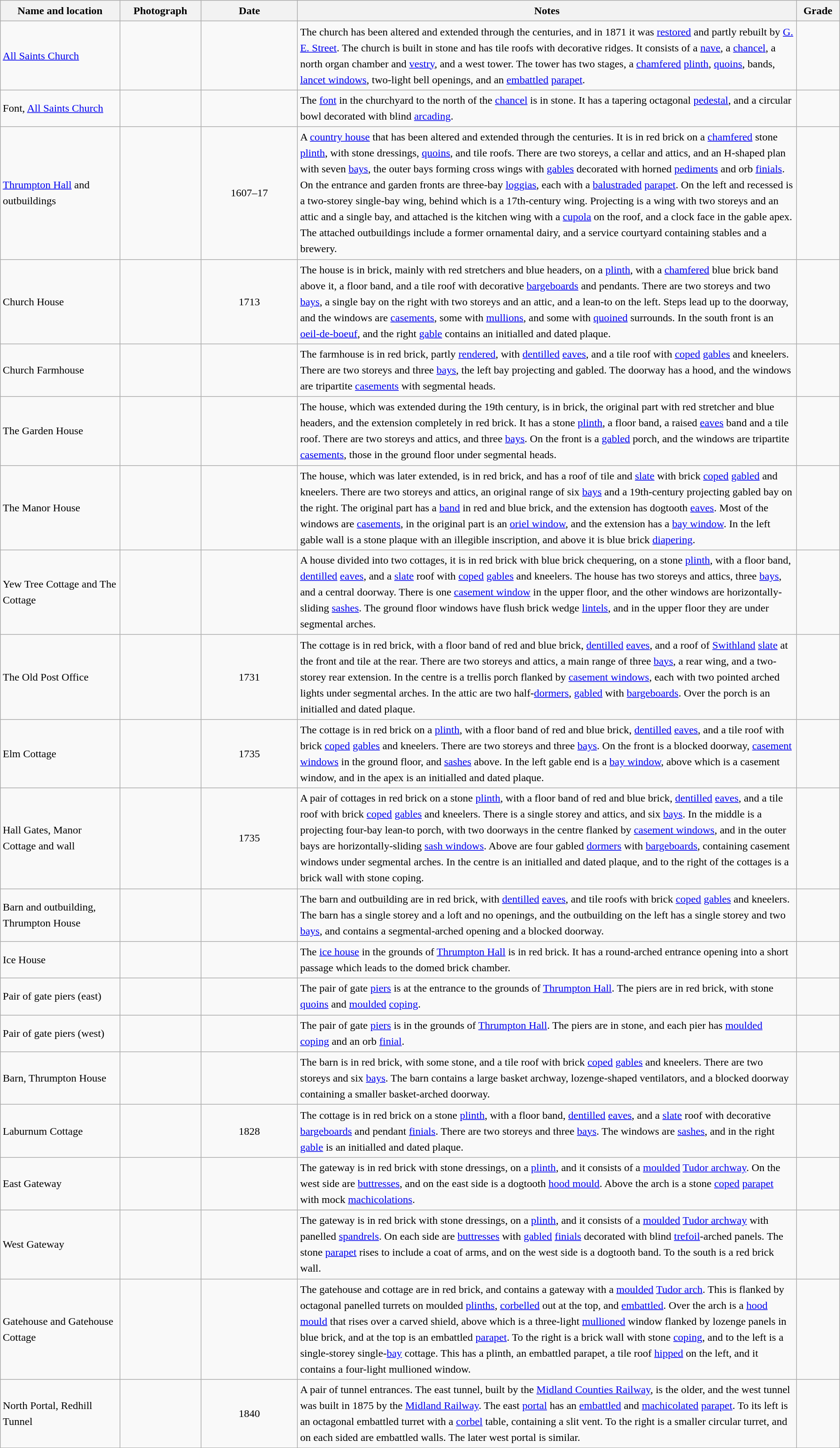<table class="wikitable sortable plainrowheaders" style="width:100%; border:0px; text-align:left; line-height:150%">
<tr>
<th scope="col"  style="width:150px">Name and location</th>
<th scope="col"  style="width:100px" class="unsortable">Photograph</th>
<th scope="col"  style="width:120px">Date</th>
<th scope="col"  style="width:650px" class="unsortable">Notes</th>
<th scope="col"  style="width:50px">Grade</th>
</tr>
<tr>
<td><a href='#'>All Saints Church</a><br><small></small></td>
<td></td>
<td align="center"></td>
<td>The church has been altered and extended through the centuries, and in 1871 it was <a href='#'>restored</a> and partly rebuilt by <a href='#'>G. E. Street</a>.  The church is built in stone and has tile roofs with decorative ridges.  It consists of a <a href='#'>nave</a>, a <a href='#'>chancel</a>, a north organ chamber and <a href='#'>vestry</a>, and a west tower.  The tower has two stages, a <a href='#'>chamfered</a> <a href='#'>plinth</a>, <a href='#'>quoins</a>, bands, <a href='#'>lancet windows</a>, two-light bell openings, and an <a href='#'>embattled</a> <a href='#'>parapet</a>.</td>
<td align="center" ></td>
</tr>
<tr>
<td>Font, <a href='#'>All Saints Church</a><br><small></small></td>
<td></td>
<td align="center"></td>
<td>The <a href='#'>font</a> in the churchyard to the north of the <a href='#'>chancel</a> is in stone.  It has a tapering octagonal <a href='#'>pedestal</a>, and a circular bowl decorated with blind <a href='#'>arcading</a>.</td>
<td align="center" ></td>
</tr>
<tr>
<td><a href='#'>Thrumpton Hall</a> and outbuildings<br><small></small></td>
<td></td>
<td align="center">1607–17</td>
<td>A <a href='#'>country house</a> that has been altered and extended through the centuries.  It is in red brick on a <a href='#'>chamfered</a> stone <a href='#'>plinth</a>, with stone dressings, <a href='#'>quoins</a>, and tile roofs.  There are two storeys, a cellar and attics, and an H-shaped plan with seven <a href='#'>bays</a>, the outer bays forming cross wings with <a href='#'>gables</a> decorated with horned <a href='#'>pediments</a> and orb <a href='#'>finials</a>.  On the entrance and garden fronts are three-bay <a href='#'>loggias</a>, each with a <a href='#'>balustraded</a> <a href='#'>parapet</a>.  On the left and recessed is a two-storey single-bay wing, behind which is a 17th-century wing.  Projecting is a wing with two storeys and an attic and a single bay, and attached is the kitchen wing with a <a href='#'>cupola</a> on the roof, and a clock face in the gable apex.  The attached outbuildings include a former ornamental dairy, and a service courtyard containing stables and a brewery.</td>
<td align="center" ></td>
</tr>
<tr>
<td>Church House<br><small></small></td>
<td></td>
<td align="center">1713</td>
<td>The house is in brick, mainly with red stretchers and blue headers, on a <a href='#'>plinth</a>, with a <a href='#'>chamfered</a> blue brick band above it, a floor band, and a tile roof with decorative <a href='#'>bargeboards</a> and pendants.  There are two storeys and two <a href='#'>bays</a>, a single bay on the right with two storeys and an attic, and a lean-to on the left.  Steps lead up to the doorway, and the windows are <a href='#'>casements</a>, some with <a href='#'>mullions</a>, and some with <a href='#'>quoined</a> surrounds.  In the south front is an <a href='#'>oeil-de-boeuf</a>, and the right <a href='#'>gable</a> contains an initialled and dated plaque.</td>
<td align="center" ></td>
</tr>
<tr>
<td>Church Farmhouse<br><small></small></td>
<td></td>
<td align="center"></td>
<td>The farmhouse is in red brick, partly <a href='#'>rendered</a>, with <a href='#'>dentilled</a> <a href='#'>eaves</a>, and a tile roof with <a href='#'>coped</a> <a href='#'>gables</a> and kneelers.  There are two storeys and three <a href='#'>bays</a>, the left bay projecting and gabled.  The doorway has a hood, and the windows are tripartite <a href='#'>casements</a> with segmental heads.</td>
<td align="center" ></td>
</tr>
<tr>
<td>The Garden House<br><small></small></td>
<td></td>
<td align="center"></td>
<td>The house, which was extended during the 19th century, is in brick, the original part with red stretcher and blue headers, and the extension completely in red brick.  It has a stone <a href='#'>plinth</a>, a floor band, a raised <a href='#'>eaves</a> band and a tile roof.  There are two storeys and attics, and three <a href='#'>bays</a>.  On the front is a <a href='#'>gabled</a> porch, and the windows are tripartite <a href='#'>casements</a>, those in the ground floor under segmental heads.</td>
<td align="center" ></td>
</tr>
<tr>
<td>The Manor House<br><small></small></td>
<td></td>
<td align="center"></td>
<td>The house, which was later extended, is in red brick, and has a roof of tile and <a href='#'>slate</a> with brick <a href='#'>coped</a> <a href='#'>gabled</a> and kneelers.  There are two storeys and attics, an original range of six <a href='#'>bays</a> and a 19th-century projecting gabled bay on the right.  The original part has a <a href='#'>band</a> in red and blue brick, and the extension has dogtooth <a href='#'>eaves</a>.  Most of the windows are <a href='#'>casements</a>, in the original part is an <a href='#'>oriel window</a>, and the extension has a <a href='#'>bay window</a>.  In the left gable wall is a stone plaque with an illegible inscription, and above it is blue brick <a href='#'>diapering</a>.</td>
<td align="center" ></td>
</tr>
<tr>
<td>Yew Tree Cottage and The Cottage<br><small></small></td>
<td></td>
<td align="center"></td>
<td>A house divided into two cottages, it is in red brick with blue brick chequering, on a stone <a href='#'>plinth</a>, with a floor band, <a href='#'>dentilled</a> <a href='#'>eaves</a>, and a <a href='#'>slate</a> roof with <a href='#'>coped</a> <a href='#'>gables</a> and kneelers.  The house has two storeys and attics, three <a href='#'>bays</a>, and a central doorway.  There is one <a href='#'>casement window</a> in the upper floor, and the other windows are horizontally-sliding <a href='#'>sashes</a>.  The ground floor windows have flush brick wedge <a href='#'>lintels</a>, and in the upper floor they are under segmental arches.</td>
<td align="center" ></td>
</tr>
<tr>
<td>The Old Post Office<br><small></small></td>
<td></td>
<td align="center">1731</td>
<td>The cottage is in red brick, with a floor band of red and blue brick, <a href='#'>dentilled</a> <a href='#'>eaves</a>, and a roof of <a href='#'>Swithland</a> <a href='#'>slate</a> at the front and tile at the rear.  There are two storeys and attics, a main range of three <a href='#'>bays</a>, a rear wing, and a two-storey rear extension.  In the centre is a trellis porch flanked by <a href='#'>casement windows</a>, each with two pointed arched lights under segmental arches.  In the attic are two half-<a href='#'>dormers</a>, <a href='#'>gabled</a> with <a href='#'>bargeboards</a>.  Over the porch is an initialled and dated plaque.</td>
<td align="center" ></td>
</tr>
<tr>
<td>Elm Cottage<br><small></small></td>
<td></td>
<td align="center">1735</td>
<td>The cottage is in red brick on a <a href='#'>plinth</a>, with a floor band of red and blue brick, <a href='#'>dentilled</a> <a href='#'>eaves</a>, and a tile roof with brick <a href='#'>coped</a> <a href='#'>gables</a> and kneelers.  There are two storeys and three <a href='#'>bays</a>.  On the front is a blocked doorway, <a href='#'>casement windows</a> in the ground floor, and <a href='#'>sashes</a> above.  In the left gable end is a <a href='#'>bay window</a>, above which is a casement window, and in the apex is an initialled and dated plaque.</td>
<td align="center" ></td>
</tr>
<tr>
<td>Hall Gates, Manor Cottage and wall<br><small></small></td>
<td></td>
<td align="center">1735</td>
<td>A pair of cottages in red brick on a stone <a href='#'>plinth</a>, with a floor band of red and blue brick, <a href='#'>dentilled</a> <a href='#'>eaves</a>, and a tile roof with brick <a href='#'>coped</a> <a href='#'>gables</a> and kneelers.  There is a single storey and attics, and six <a href='#'>bays</a>.  In the middle is a projecting four-bay lean-to porch, with two doorways in the centre flanked by <a href='#'>casement windows</a>, and in the outer bays are horizontally-sliding <a href='#'>sash windows</a>.  Above are four gabled <a href='#'>dormers</a> with <a href='#'>bargeboards</a>, containing casement windows under segmental arches. In the centre is an initialled and dated plaque, and to the right of the cottages is a brick wall with stone coping.</td>
<td align="center" ></td>
</tr>
<tr>
<td>Barn and outbuilding,<br>Thrumpton House<br><small></small></td>
<td></td>
<td align="center"></td>
<td>The barn and outbuilding are in red brick, with <a href='#'>dentilled</a> <a href='#'>eaves</a>, and tile roofs with brick <a href='#'>coped</a> <a href='#'>gables</a> and kneelers.  The barn has a single storey and a loft and no openings, and the outbuilding on the left has a single storey and two <a href='#'>bays</a>, and contains a segmental-arched opening and a blocked doorway.</td>
<td align="center" ></td>
</tr>
<tr>
<td>Ice House<br><small></small></td>
<td></td>
<td align="center"></td>
<td>The <a href='#'>ice house</a> in the grounds of <a href='#'>Thrumpton Hall</a> is in red brick.  It has a round-arched entrance opening into a short passage which leads to the domed brick chamber.</td>
<td align="center" ></td>
</tr>
<tr>
<td>Pair of gate piers (east)<br><small></small></td>
<td></td>
<td align="center"></td>
<td>The pair of gate <a href='#'>piers</a> is at the entrance to the grounds of <a href='#'>Thrumpton Hall</a>.  The piers are in red brick, with stone <a href='#'>quoins</a> and <a href='#'>moulded</a> <a href='#'>coping</a>.</td>
<td align="center" ></td>
</tr>
<tr>
<td>Pair of gate piers (west)<br><small></small></td>
<td></td>
<td align="center"></td>
<td>The pair of gate <a href='#'>piers</a> is in the grounds of <a href='#'>Thrumpton Hall</a>.  The piers are in stone, and each pier has <a href='#'>moulded</a> <a href='#'>coping</a> and an orb <a href='#'>finial</a>.</td>
<td align="center" ></td>
</tr>
<tr>
<td>Barn, Thrumpton House<br><small></small></td>
<td></td>
<td align="center"></td>
<td>The barn is in red brick, with some stone, and a tile roof with brick <a href='#'>coped</a> <a href='#'>gables</a> and kneelers.  There are two storeys and six <a href='#'>bays</a>.  The barn contains a large basket archway, lozenge-shaped ventilators, and a blocked doorway containing a smaller basket-arched doorway.</td>
<td align="center" ></td>
</tr>
<tr>
<td>Laburnum Cottage<br><small></small></td>
<td></td>
<td align="center">1828</td>
<td>The cottage is in red brick on a stone <a href='#'>plinth</a>, with a floor band, <a href='#'>dentilled</a> <a href='#'>eaves</a>, and a <a href='#'>slate</a> roof with decorative <a href='#'>bargeboards</a> and pendant <a href='#'>finials</a>.  There are two storeys and three <a href='#'>bays</a>.  The windows are <a href='#'>sashes</a>, and in the right <a href='#'>gable</a> is an initialled and dated plaque.</td>
<td align="center" ></td>
</tr>
<tr>
<td>East Gateway<br><small></small></td>
<td></td>
<td align="center"></td>
<td>The gateway is in red brick with stone dressings, on a <a href='#'>plinth</a>, and it consists of a <a href='#'>moulded</a> <a href='#'>Tudor archway</a>.  On the west side are <a href='#'>buttresses</a>, and on the east side is a dogtooth <a href='#'>hood mould</a>.  Above the arch is a stone <a href='#'>coped</a> <a href='#'>parapet</a> with mock <a href='#'>machicolations</a>.</td>
<td align="center" ></td>
</tr>
<tr>
<td>West Gateway<br><small></small></td>
<td></td>
<td align="center"></td>
<td>The gateway is in red brick with stone dressings, on a <a href='#'>plinth</a>, and it consists of a <a href='#'>moulded</a> <a href='#'>Tudor archway</a> with panelled <a href='#'>spandrels</a>.  On each side are <a href='#'>buttresses</a> with <a href='#'>gabled</a> <a href='#'>finials</a> decorated with blind <a href='#'>trefoil</a>-arched panels.  The stone <a href='#'>parapet</a> rises to include a coat of arms, and on the west side is a dogtooth band.  To the south is a red brick wall.</td>
<td align="center" ></td>
</tr>
<tr>
<td>Gatehouse and Gatehouse Cottage<br><small></small></td>
<td></td>
<td align="center"></td>
<td>The gatehouse and cottage are in red brick, and contains a gateway with a <a href='#'>moulded</a> <a href='#'>Tudor arch</a>.  This is flanked by octagonal panelled turrets on moulded <a href='#'>plinths</a>, <a href='#'>corbelled</a> out at the top, and <a href='#'>embattled</a>.  Over the arch is a <a href='#'>hood mould</a> that rises over a carved shield, above which is a three-light <a href='#'>mullioned</a> window flanked by lozenge panels in blue brick, and at the top is an embattled <a href='#'>parapet</a>.  To the right is a brick wall with stone <a href='#'>coping</a>, and to the left is a single-storey single-<a href='#'>bay</a> cottage.  This has a plinth, an embattled parapet, a tile roof <a href='#'>hipped</a> on the left, and it contains a four-light mullioned window.</td>
<td align="center" ></td>
</tr>
<tr>
<td>North Portal, Redhill Tunnel<br><small></small></td>
<td></td>
<td align="center">1840</td>
<td>A pair of tunnel entrances.  The east tunnel, built by the <a href='#'>Midland Counties Railway</a>, is the older, and the west tunnel was built in 1875 by the <a href='#'>Midland Railway</a>.  The east <a href='#'>portal</a> has an <a href='#'>embattled</a> and <a href='#'>machicolated</a> <a href='#'>parapet</a>.  To its left is an octagonal embattled turret with a <a href='#'>corbel</a> table, containing a slit vent.  To the right is a smaller circular turret, and on each sided are embattled walls.  The later west portal is similar.</td>
<td align="center" ></td>
</tr>
<tr>
</tr>
</table>
